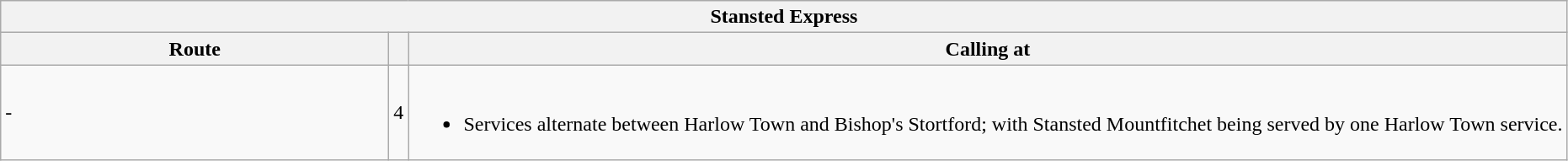<table class="wikitable">
<tr>
<th colspan="3">Stansted Express</th>
</tr>
<tr>
<th style="width:300px;">Route</th>
<th></th>
<th>Calling at</th>
</tr>
<tr>
<td> - </td>
<td>4</td>
<td><br><ul><li>Services alternate between Harlow Town and Bishop's Stortford; with Stansted Mountfitchet being served by one Harlow Town service.</li></ul></td>
</tr>
</table>
